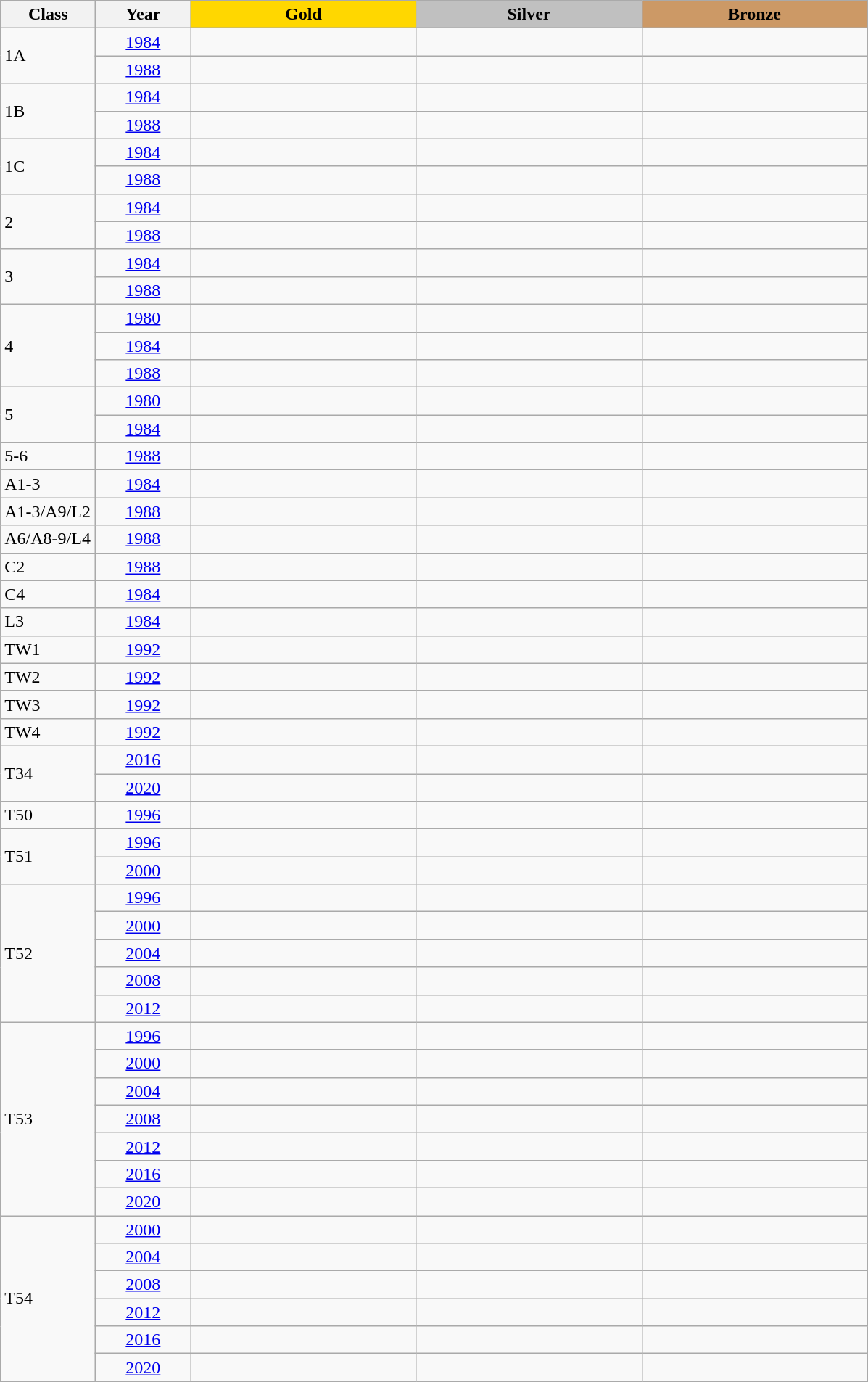<table class="wikitable">
<tr>
<th width=80>Class</th>
<th width=80>Year</th>
<td align=center width=200 bgcolor=gold><strong>Gold</strong></td>
<td align=center width=200 bgcolor=silver><strong>Silver</strong></td>
<td align=center width=200 bgcolor=cc9966><strong>Bronze</strong></td>
</tr>
<tr>
<td rowspan=2>1A</td>
<td align=center><a href='#'>1984</a></td>
<td></td>
<td></td>
<td></td>
</tr>
<tr>
<td align=center><a href='#'>1988</a></td>
<td></td>
<td></td>
<td></td>
</tr>
<tr>
<td rowspan=2>1B</td>
<td align=center><a href='#'>1984</a></td>
<td></td>
<td></td>
<td></td>
</tr>
<tr>
<td align=center><a href='#'>1988</a></td>
<td></td>
<td></td>
<td></td>
</tr>
<tr>
<td rowspan=2>1C</td>
<td align=center><a href='#'>1984</a></td>
<td></td>
<td></td>
<td></td>
</tr>
<tr>
<td align=center><a href='#'>1988</a></td>
<td></td>
<td></td>
<td></td>
</tr>
<tr>
<td rowspan=2>2</td>
<td align=center><a href='#'>1984</a></td>
<td></td>
<td></td>
<td></td>
</tr>
<tr>
<td align=center><a href='#'>1988</a></td>
<td></td>
<td></td>
<td></td>
</tr>
<tr>
<td rowspan=2>3</td>
<td align=center><a href='#'>1984</a></td>
<td></td>
<td></td>
<td></td>
</tr>
<tr>
<td align=center><a href='#'>1988</a></td>
<td></td>
<td></td>
<td></td>
</tr>
<tr>
<td rowspan=3>4</td>
<td align=center><a href='#'>1980</a></td>
<td></td>
<td></td>
<td></td>
</tr>
<tr>
<td align=center><a href='#'>1984</a></td>
<td></td>
<td></td>
<td></td>
</tr>
<tr>
<td align=center><a href='#'>1988</a></td>
<td></td>
<td></td>
<td></td>
</tr>
<tr>
<td rowspan=2>5</td>
<td align=center><a href='#'>1980</a></td>
<td></td>
<td></td>
<td></td>
</tr>
<tr>
<td align=center><a href='#'>1984</a></td>
<td></td>
<td></td>
<td></td>
</tr>
<tr>
<td>5-6</td>
<td align=center><a href='#'>1988</a></td>
<td></td>
<td></td>
<td></td>
</tr>
<tr>
<td>A1-3</td>
<td align=center><a href='#'>1984</a></td>
<td></td>
<td></td>
<td></td>
</tr>
<tr>
<td>A1-3/A9/L2</td>
<td align=center><a href='#'>1988</a></td>
<td></td>
<td></td>
<td><br></td>
</tr>
<tr>
<td>A6/A8-9/L4</td>
<td align=center><a href='#'>1988</a></td>
<td></td>
<td></td>
<td></td>
</tr>
<tr>
<td>C2</td>
<td align=center><a href='#'>1988</a></td>
<td></td>
<td></td>
<td></td>
</tr>
<tr>
<td>C4</td>
<td align=center><a href='#'>1984</a></td>
<td></td>
<td></td>
<td></td>
</tr>
<tr>
<td>L3</td>
<td align=center><a href='#'>1984</a></td>
<td></td>
<td></td>
<td></td>
</tr>
<tr>
<td>TW1</td>
<td align=center><a href='#'>1992</a></td>
<td></td>
<td></td>
<td></td>
</tr>
<tr>
<td>TW2</td>
<td align=center><a href='#'>1992</a></td>
<td></td>
<td></td>
<td></td>
</tr>
<tr>
<td>TW3</td>
<td align=center><a href='#'>1992</a></td>
<td></td>
<td></td>
<td></td>
</tr>
<tr>
<td>TW4</td>
<td align=center><a href='#'>1992</a></td>
<td></td>
<td></td>
<td></td>
</tr>
<tr>
<td rowspan=2>T34</td>
<td align=center><a href='#'>2016</a></td>
<td></td>
<td></td>
<td></td>
</tr>
<tr>
<td align=center><a href='#'>2020</a></td>
<td></td>
<td></td>
<td></td>
</tr>
<tr>
<td>T50</td>
<td align=center><a href='#'>1996</a></td>
<td></td>
<td></td>
<td></td>
</tr>
<tr>
<td rowspan=2>T51</td>
<td align=center><a href='#'>1996</a></td>
<td></td>
<td></td>
<td></td>
</tr>
<tr>
<td align=center><a href='#'>2000</a></td>
<td></td>
<td></td>
<td></td>
</tr>
<tr>
<td rowspan=5>T52</td>
<td align=center><a href='#'>1996</a></td>
<td></td>
<td></td>
<td></td>
</tr>
<tr>
<td align=center><a href='#'>2000</a></td>
<td></td>
<td></td>
<td></td>
</tr>
<tr>
<td align=center><a href='#'>2004</a></td>
<td></td>
<td></td>
<td></td>
</tr>
<tr>
<td align=center><a href='#'>2008</a></td>
<td></td>
<td></td>
<td></td>
</tr>
<tr>
<td align=center><a href='#'>2012</a></td>
<td></td>
<td></td>
<td></td>
</tr>
<tr>
<td rowspan=7>T53</td>
<td align=center><a href='#'>1996</a></td>
<td></td>
<td></td>
<td></td>
</tr>
<tr>
<td align=center><a href='#'>2000</a></td>
<td></td>
<td></td>
<td></td>
</tr>
<tr>
<td align=center><a href='#'>2004</a></td>
<td></td>
<td></td>
<td></td>
</tr>
<tr>
<td align=center><a href='#'>2008</a></td>
<td></td>
<td></td>
<td></td>
</tr>
<tr>
<td align=center><a href='#'>2012</a></td>
<td></td>
<td></td>
<td></td>
</tr>
<tr>
<td align=center><a href='#'>2016</a></td>
<td></td>
<td></td>
<td></td>
</tr>
<tr>
<td align=center><a href='#'>2020</a></td>
<td></td>
<td></td>
<td></td>
</tr>
<tr>
<td rowspan=6>T54</td>
<td align=center><a href='#'>2000</a></td>
<td></td>
<td></td>
<td></td>
</tr>
<tr>
<td align=center><a href='#'>2004</a></td>
<td></td>
<td></td>
<td></td>
</tr>
<tr>
<td align=center><a href='#'>2008</a></td>
<td></td>
<td></td>
<td></td>
</tr>
<tr>
<td align=center><a href='#'>2012</a></td>
<td></td>
<td></td>
<td></td>
</tr>
<tr>
<td align=center><a href='#'>2016</a></td>
<td></td>
<td></td>
<td></td>
</tr>
<tr>
<td align=center><a href='#'>2020</a></td>
<td></td>
<td></td>
<td></td>
</tr>
</table>
